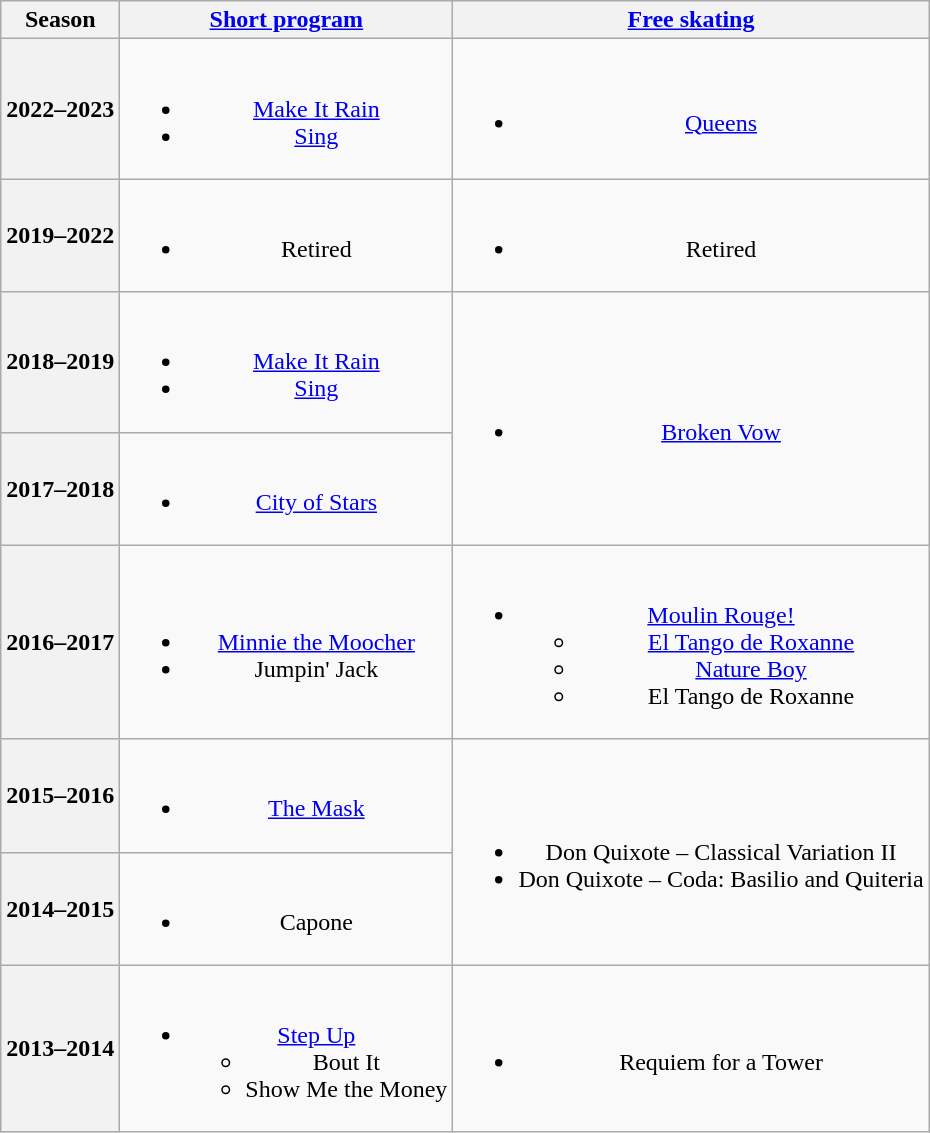<table class=wikitable style=text-align:center>
<tr>
<th>Season</th>
<th><a href='#'>Short program</a></th>
<th><a href='#'>Free skating</a></th>
</tr>
<tr>
<th>2022–2023 <br> </th>
<td><br><ul><li><a href='#'>Make It Rain</a> <br></li><li><a href='#'>Sing</a> <br></li></ul></td>
<td><br><ul><li><a href='#'>Queens</a> <br></li></ul></td>
</tr>
<tr>
<th>2019–2022</th>
<td><br><ul><li>Retired</li></ul></td>
<td><br><ul><li>Retired</li></ul></td>
</tr>
<tr>
<th>2018–2019 <br> </th>
<td><br><ul><li><a href='#'>Make It Rain</a> <br></li><li><a href='#'>Sing</a> <br></li></ul></td>
<td rowspan=2><br><ul><li><a href='#'>Broken Vow</a> <br></li></ul></td>
</tr>
<tr>
<th>2017–2018 <br> </th>
<td><br><ul><li><a href='#'>City of Stars</a> <br></li></ul></td>
</tr>
<tr>
<th>2016–2017 <br> </th>
<td><br><ul><li><a href='#'>Minnie the Moocher</a> <br></li><li>Jumpin' Jack <br></li></ul></td>
<td><br><ul><li><a href='#'>Moulin Rouge!</a><ul><li><a href='#'>El Tango de Roxanne</a> <br></li><li><a href='#'>Nature Boy</a> <br></li><li>El Tango de Roxanne <br></li></ul></li></ul></td>
</tr>
<tr>
<th>2015–2016 <br> </th>
<td><br><ul><li><a href='#'>The Mask</a></li></ul></td>
<td rowspan=2><br><ul><li>Don Quixote – Classical Variation II <br></li><li>Don Quixote – Coda: Basilio and Quiteria <br></li></ul></td>
</tr>
<tr>
<th>2014–2015 <br> </th>
<td><br><ul><li>Capone <br></li></ul></td>
</tr>
<tr>
<th>2013–2014 <br> </th>
<td><br><ul><li><a href='#'>Step Up</a><ul><li>Bout It</li><li>Show Me the Money</li></ul></li></ul></td>
<td><br><ul><li>Requiem for a Tower <br></li></ul></td>
</tr>
</table>
